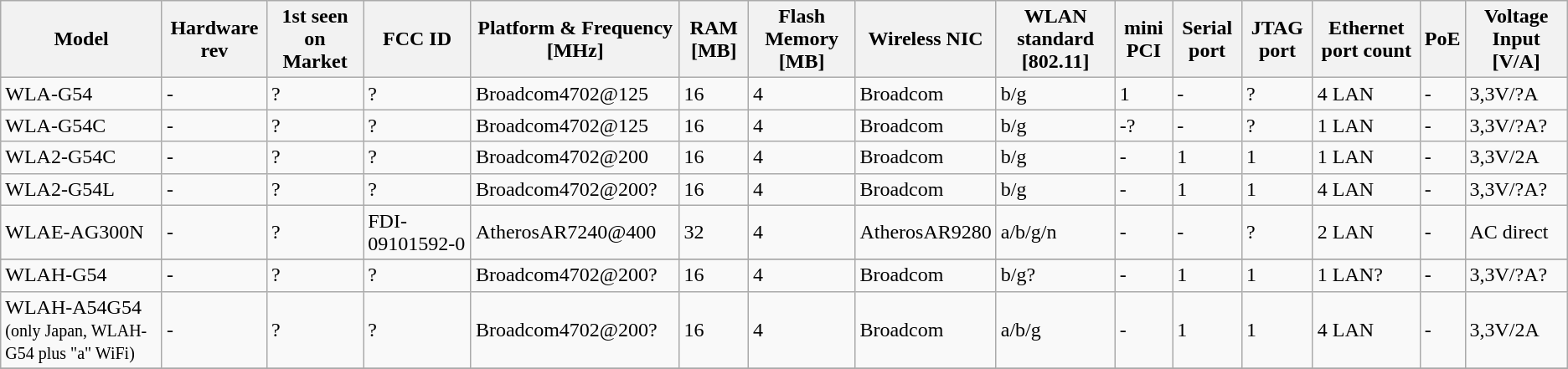<table class="wikitable sortable">
<tr>
<th>Model</th>
<th>Hardware rev</th>
<th>1st seen on Market</th>
<th>FCC ID</th>
<th>Platform & Frequency [MHz]</th>
<th>RAM [MB]</th>
<th>Flash Memory [MB]</th>
<th>Wireless NIC</th>
<th>WLAN standard [802.11]</th>
<th>mini PCI</th>
<th>Serial port</th>
<th>JTAG port</th>
<th>Ethernet port count</th>
<th>PoE</th>
<th>Voltage Input [V/A]</th>
</tr>
<tr>
<td>WLA-G54</td>
<td>-</td>
<td>?</td>
<td>?</td>
<td>Broadcom4702@125</td>
<td>16</td>
<td>4</td>
<td>Broadcom</td>
<td>b/g</td>
<td>1</td>
<td>-</td>
<td>?</td>
<td>4 LAN</td>
<td>-</td>
<td>3,3V/?A</td>
</tr>
<tr>
<td>WLA-G54C</td>
<td>-</td>
<td>?</td>
<td>?</td>
<td>Broadcom4702@125</td>
<td>16</td>
<td>4</td>
<td>Broadcom</td>
<td>b/g</td>
<td>-?</td>
<td>-</td>
<td>?</td>
<td>1 LAN</td>
<td>-</td>
<td>3,3V/?A?</td>
</tr>
<tr>
<td>WLA2-G54C</td>
<td>-</td>
<td>?</td>
<td>?</td>
<td>Broadcom4702@200</td>
<td>16</td>
<td>4</td>
<td>Broadcom</td>
<td>b/g</td>
<td>-</td>
<td>1</td>
<td>1</td>
<td>1 LAN</td>
<td>-</td>
<td>3,3V/2A</td>
</tr>
<tr>
<td>WLA2-G54L</td>
<td>-</td>
<td>?</td>
<td>?</td>
<td>Broadcom4702@200?</td>
<td>16</td>
<td>4</td>
<td>Broadcom</td>
<td>b/g</td>
<td>-</td>
<td>1</td>
<td>1</td>
<td>4 LAN</td>
<td>-</td>
<td>3,3V/?A?</td>
</tr>
<tr>
<td>WLAE-AG300N</td>
<td>-</td>
<td>?</td>
<td>FDI-09101592-0</td>
<td>AtherosAR7240@400</td>
<td>32</td>
<td>4</td>
<td>AtherosAR9280</td>
<td>a/b/g/n</td>
<td>-</td>
<td>-</td>
<td>?</td>
<td>2 LAN</td>
<td>-</td>
<td>AC direct</td>
</tr>
<tr>
</tr>
<tr>
<td>WLAH-G54</td>
<td>-</td>
<td>?</td>
<td>?</td>
<td>Broadcom4702@200?</td>
<td>16</td>
<td>4</td>
<td>Broadcom</td>
<td>b/g?</td>
<td>-</td>
<td>1</td>
<td>1</td>
<td>1 LAN?</td>
<td>-</td>
<td>3,3V/?A?</td>
</tr>
<tr>
<td>WLAH-A54G54 <small>(only Japan, WLAH-G54 plus "a" WiFi)</small></td>
<td>-</td>
<td>?</td>
<td>?</td>
<td>Broadcom4702@200?</td>
<td>16</td>
<td>4</td>
<td>Broadcom</td>
<td>a/b/g</td>
<td>-</td>
<td>1</td>
<td>1</td>
<td>4 LAN</td>
<td>-</td>
<td>3,3V/2A</td>
</tr>
<tr>
</tr>
</table>
